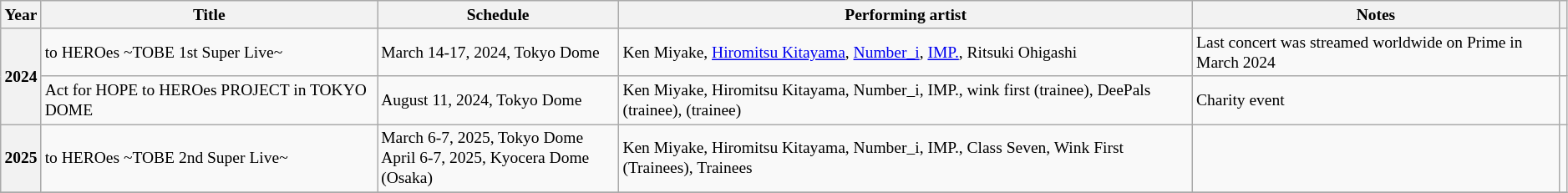<table class="wikitable" style="text-align:left;font-size:small;">
<tr>
<th>Year</th>
<th>Title</th>
<th>Schedule</th>
<th>Performing artist</th>
<th>Notes</th>
<th></th>
</tr>
<tr>
<th rowspan="2">2024</th>
<td>to HEROes ~TOBE 1st Super Live~</td>
<td>March 14-17, 2024, Tokyo Dome</td>
<td>Ken Miyake, <a href='#'>Hiromitsu Kitayama</a>, <a href='#'>Number_i</a>, <a href='#'>IMP.</a>, Ritsuki Ohigashi</td>
<td>Last concert was streamed worldwide on Prime in March 2024</td>
<td></td>
</tr>
<tr>
<td>Act for HOPE to HEROes PROJECT in TOKYO DOME</td>
<td>August 11, 2024, Tokyo Dome</td>
<td>Ken Miyake, Hiromitsu Kitayama, Number_i, IMP., wink first (trainee), DeePals (trainee), (trainee)</td>
<td>Charity event</td>
<td></td>
</tr>
<tr>
<th>2025</th>
<td>to HEROes ~TOBE 2nd Super Live~</td>
<td>March 6-7, 2025, Tokyo Dome <br>April 6-7, 2025, Kyocera Dome (Osaka)</td>
<td>Ken Miyake, Hiromitsu Kitayama, Number_i, IMP., Class Seven, Wink First (Trainees), Trainees</td>
<td></td>
<td></td>
</tr>
<tr>
</tr>
</table>
